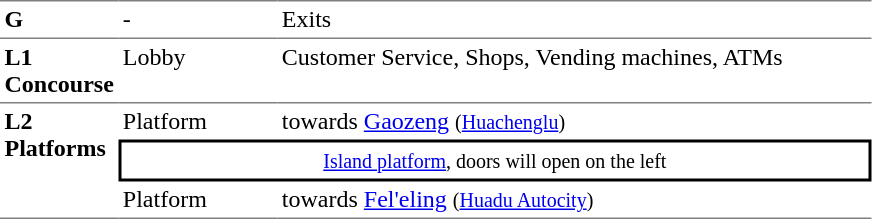<table table border=0 cellspacing=0 cellpadding=3>
<tr>
<td style="border-top:solid 1px gray;" width=50 valign=top><strong>G</strong></td>
<td style="border-top:solid 1px gray;" width=100 valign=top>-</td>
<td style="border-top:solid 1px gray;" width=390 valign=top>Exits</td>
</tr>
<tr>
<td style="border-bottom:solid 1px gray; border-top:solid 1px gray;" valign=top width=50><strong>L1<br>Concourse</strong></td>
<td style="border-bottom:solid 1px gray; border-top:solid 1px gray;" valign=top width=100>Lobby</td>
<td style="border-bottom:solid 1px gray; border-top:solid 1px gray;" valign=top width=390>Customer Service, Shops, Vending machines, ATMs</td>
</tr>
<tr>
<td style="border-bottom:solid 1px gray;" rowspan=4 valign=top><strong>L2<br>Platforms</strong></td>
<td>Platform </td>
<td>  towards <a href='#'>Gaozeng</a> <small>(<a href='#'>Huachenglu</a>)</small></td>
</tr>
<tr>
<td style="border-right:solid 2px black;border-left:solid 2px black;border-top:solid 2px black;border-bottom:solid 2px black;text-align:center;" colspan=2><small><a href='#'>Island platform</a>, doors will open on the left</small></td>
</tr>
<tr>
<td style="border-bottom:solid 1px gray;">Platform </td>
<td style="border-bottom:solid 1px gray;"> towards <a href='#'>Fel'eling</a> <small>(<a href='#'>Huadu Autocity</a>) </small></td>
</tr>
</table>
